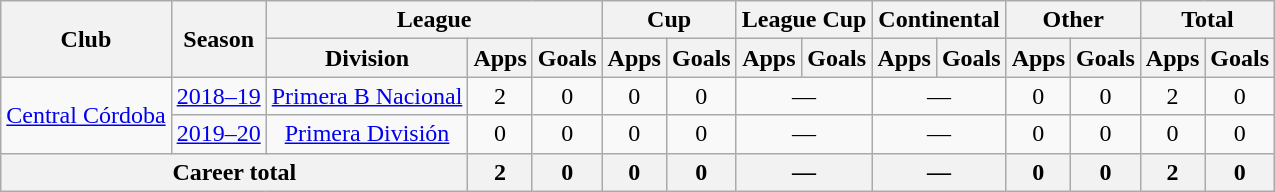<table class="wikitable" style="text-align:center">
<tr>
<th rowspan="2">Club</th>
<th rowspan="2">Season</th>
<th colspan="3">League</th>
<th colspan="2">Cup</th>
<th colspan="2">League Cup</th>
<th colspan="2">Continental</th>
<th colspan="2">Other</th>
<th colspan="2">Total</th>
</tr>
<tr>
<th>Division</th>
<th>Apps</th>
<th>Goals</th>
<th>Apps</th>
<th>Goals</th>
<th>Apps</th>
<th>Goals</th>
<th>Apps</th>
<th>Goals</th>
<th>Apps</th>
<th>Goals</th>
<th>Apps</th>
<th>Goals</th>
</tr>
<tr>
<td rowspan="2"><a href='#'>Central Córdoba</a></td>
<td><a href='#'>2018–19</a></td>
<td rowspan="1"><a href='#'>Primera B Nacional</a></td>
<td>2</td>
<td>0</td>
<td>0</td>
<td>0</td>
<td colspan="2">—</td>
<td colspan="2">—</td>
<td>0</td>
<td>0</td>
<td>2</td>
<td>0</td>
</tr>
<tr>
<td><a href='#'>2019–20</a></td>
<td rowspan="1"><a href='#'>Primera División</a></td>
<td>0</td>
<td>0</td>
<td>0</td>
<td>0</td>
<td colspan="2">—</td>
<td colspan="2">—</td>
<td>0</td>
<td>0</td>
<td>0</td>
<td>0</td>
</tr>
<tr>
<th colspan="3">Career total</th>
<th>2</th>
<th>0</th>
<th>0</th>
<th>0</th>
<th colspan="2">—</th>
<th colspan="2">—</th>
<th>0</th>
<th>0</th>
<th>2</th>
<th>0</th>
</tr>
</table>
